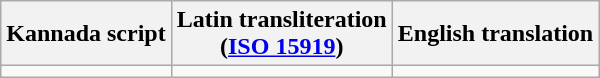<table class="wikitable">
<tr>
<th>Kannada script</th>
<th>Latin transliteration<br>(<a href='#'>ISO 15919</a>)</th>
<th>English translation</th>
</tr>
<tr style="vertical-align:top; white-space:nowrap;">
<td></td>
<td></td>
<td></td>
</tr>
</table>
